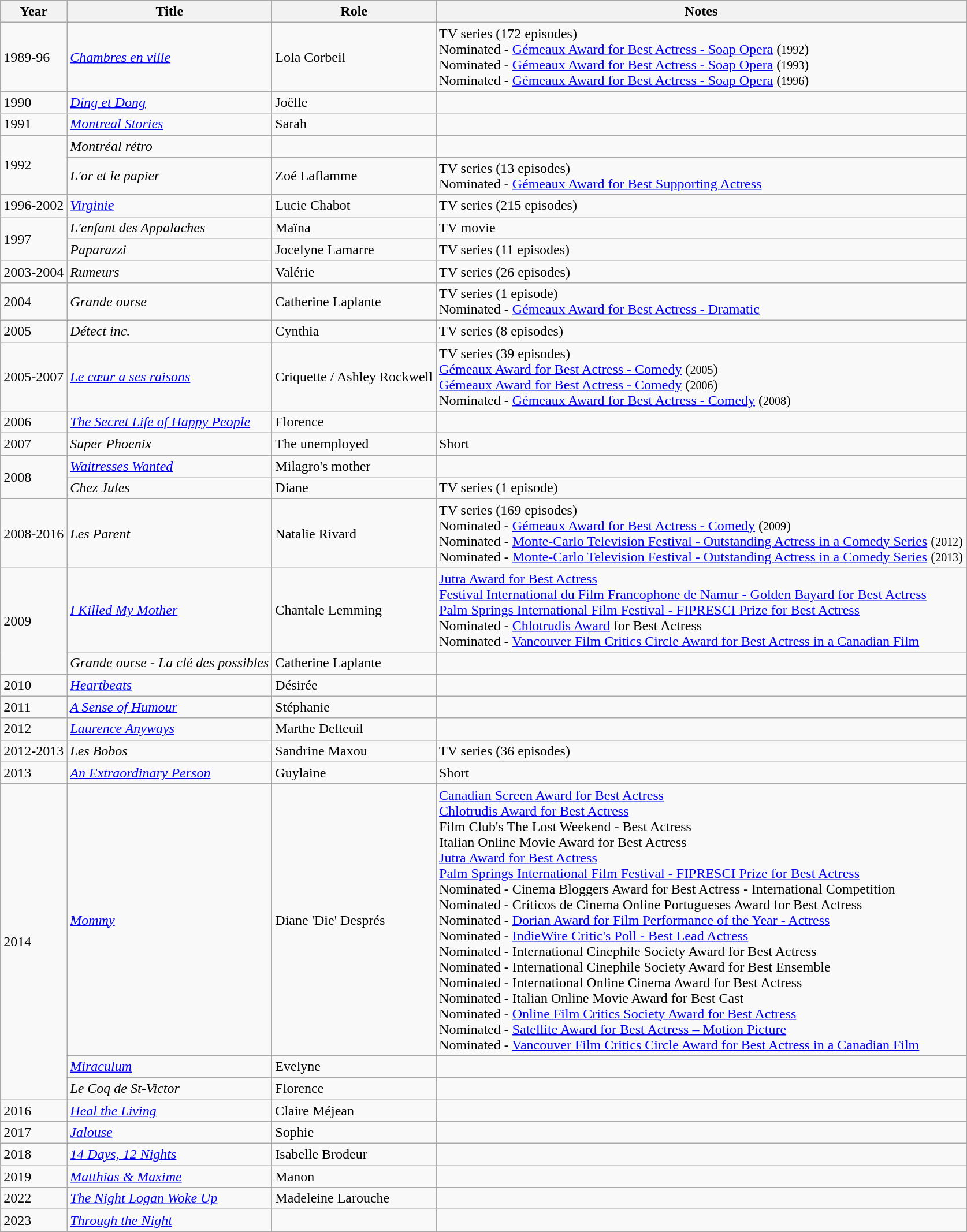<table class="wikitable">
<tr>
<th>Year</th>
<th>Title</th>
<th>Role</th>
<th>Notes</th>
</tr>
<tr>
<td>1989-96</td>
<td><em><a href='#'>Chambres en ville</a></em></td>
<td>Lola Corbeil</td>
<td>TV series (172 episodes)<br>Nominated - <a href='#'>Gémeaux Award for Best Actress - Soap Opera</a> (<small>1992</small>)<br>Nominated - <a href='#'>Gémeaux Award for Best Actress - Soap Opera</a> (<small>1993</small>)<br>Nominated - <a href='#'>Gémeaux Award for Best Actress - Soap Opera</a> (<small>1996</small>)</td>
</tr>
<tr>
<td>1990</td>
<td><em><a href='#'>Ding et Dong</a></em></td>
<td>Joëlle</td>
<td></td>
</tr>
<tr>
<td>1991</td>
<td><em><a href='#'>Montreal Stories</a></em></td>
<td>Sarah</td>
<td></td>
</tr>
<tr>
<td rowspan=2>1992</td>
<td><em>Montréal rétro</em></td>
<td></td>
<td></td>
</tr>
<tr>
<td><em>L'or et le papier</em></td>
<td>Zoé Laflamme</td>
<td>TV series (13 episodes)<br>Nominated - <a href='#'>Gémeaux Award for Best Supporting Actress</a></td>
</tr>
<tr>
<td>1996-2002</td>
<td><em><a href='#'>Virginie</a></em></td>
<td>Lucie Chabot</td>
<td>TV series (215 episodes)</td>
</tr>
<tr>
<td rowspan=2>1997</td>
<td><em>L'enfant des Appalaches</em></td>
<td>Maïna</td>
<td>TV movie</td>
</tr>
<tr>
<td><em>Paparazzi</em></td>
<td>Jocelyne Lamarre</td>
<td>TV series (11 episodes)</td>
</tr>
<tr>
<td>2003-2004</td>
<td><em>Rumeurs</em></td>
<td>Valérie</td>
<td>TV series (26 episodes)</td>
</tr>
<tr>
<td>2004</td>
<td><em>Grande ourse</em></td>
<td>Catherine Laplante</td>
<td>TV series (1 episode)<br>Nominated - <a href='#'>Gémeaux Award for Best Actress - Dramatic</a></td>
</tr>
<tr>
<td>2005</td>
<td><em>Détect inc.</em></td>
<td>Cynthia</td>
<td>TV series (8 episodes)</td>
</tr>
<tr>
<td>2005-2007</td>
<td><em><a href='#'>Le cœur a ses raisons</a></em></td>
<td>Criquette / Ashley Rockwell</td>
<td>TV series (39 episodes)<br><a href='#'>Gémeaux Award for Best Actress - Comedy</a> (<small>2005</small>)<br><a href='#'>Gémeaux Award for Best Actress - Comedy</a> (<small>2006</small>)<br>Nominated - <a href='#'>Gémeaux Award for Best Actress - Comedy</a> (<small>2008</small>)</td>
</tr>
<tr>
<td>2006</td>
<td><em><a href='#'>The Secret Life of Happy People</a></em></td>
<td>Florence</td>
<td></td>
</tr>
<tr>
<td>2007</td>
<td><em>Super Phoenix</em></td>
<td>The unemployed</td>
<td>Short</td>
</tr>
<tr>
<td rowspan=2>2008</td>
<td><em><a href='#'>Waitresses Wanted</a></em></td>
<td>Milagro's mother</td>
<td></td>
</tr>
<tr>
<td><em>Chez Jules</em></td>
<td>Diane</td>
<td>TV series (1 episode)</td>
</tr>
<tr>
<td>2008-2016</td>
<td><em>Les Parent</em></td>
<td>Natalie Rivard</td>
<td>TV series (169 episodes)<br>Nominated - <a href='#'>Gémeaux Award for Best Actress - Comedy</a> (<small>2009</small>)<br>Nominated - <a href='#'>Monte-Carlo Television Festival - Outstanding Actress in a Comedy Series</a> (<small>2012</small>)<br>Nominated - <a href='#'>Monte-Carlo Television Festival - Outstanding Actress in a Comedy Series</a> (<small>2013</small>)</td>
</tr>
<tr>
<td rowspan=2>2009</td>
<td><em><a href='#'>I Killed My Mother</a></em></td>
<td>Chantale Lemming</td>
<td><a href='#'>Jutra Award for Best Actress</a><br><a href='#'>Festival International du Film Francophone de Namur - Golden Bayard for Best Actress</a><br><a href='#'>Palm Springs International Film Festival - FIPRESCI Prize for Best Actress</a><br>Nominated - <a href='#'>Chlotrudis Award</a> for Best Actress<br>Nominated - <a href='#'>Vancouver Film Critics Circle Award for Best Actress in a Canadian Film</a></td>
</tr>
<tr>
<td><em>Grande ourse - La clé des possibles</em></td>
<td>Catherine Laplante</td>
<td></td>
</tr>
<tr>
<td>2010</td>
<td><em><a href='#'>Heartbeats</a></em></td>
<td>Désirée</td>
<td></td>
</tr>
<tr>
<td>2011</td>
<td><em><a href='#'>A Sense of Humour</a></em></td>
<td>Stéphanie</td>
<td></td>
</tr>
<tr>
<td>2012</td>
<td><em><a href='#'>Laurence Anyways</a></em></td>
<td>Marthe Delteuil</td>
<td></td>
</tr>
<tr>
<td>2012-2013</td>
<td><em>Les Bobos</em></td>
<td>Sandrine Maxou</td>
<td>TV series (36 episodes)</td>
</tr>
<tr>
<td>2013</td>
<td><em><a href='#'>An Extraordinary Person</a></em></td>
<td>Guylaine</td>
<td>Short</td>
</tr>
<tr>
<td rowspan=3>2014</td>
<td><em><a href='#'>Mommy</a></em></td>
<td>Diane 'Die' Després</td>
<td><a href='#'>Canadian Screen Award for Best Actress</a><br><a href='#'>Chlotrudis Award for Best Actress</a><br>Film Club's The Lost Weekend - Best Actress<br>Italian Online Movie Award for Best Actress<br><a href='#'>Jutra Award for Best Actress</a><br><a href='#'>Palm Springs International Film Festival - FIPRESCI Prize for Best Actress</a><br>Nominated - Cinema Bloggers Award for Best Actress - International Competition<br>Nominated - Críticos de Cinema Online Portugueses Award for Best Actress<br>Nominated - <a href='#'>Dorian Award for Film Performance of the Year - Actress</a><br>Nominated - <a href='#'>IndieWire Critic's Poll - Best Lead Actress</a><br>Nominated - International Cinephile Society Award for Best Actress<br>Nominated - International Cinephile Society Award for Best Ensemble<br>Nominated - International Online Cinema Award for Best Actress<br>Nominated - Italian Online Movie Award for Best Cast<br>Nominated - <a href='#'>Online Film Critics Society Award for Best Actress</a><br>Nominated - <a href='#'>Satellite Award for Best Actress – Motion Picture</a><br>Nominated - <a href='#'>Vancouver Film Critics Circle Award for Best Actress in a Canadian Film</a></td>
</tr>
<tr>
<td><em><a href='#'>Miraculum</a></em></td>
<td>Evelyne</td>
<td></td>
</tr>
<tr>
<td><em>Le Coq de St-Victor</em></td>
<td>Florence</td>
<td></td>
</tr>
<tr>
<td>2016</td>
<td><em><a href='#'>Heal the Living</a></em></td>
<td>Claire Méjean</td>
<td></td>
</tr>
<tr>
<td>2017</td>
<td><em><a href='#'>Jalouse</a></em></td>
<td>Sophie</td>
<td></td>
</tr>
<tr>
<td>2018</td>
<td><em><a href='#'>14 Days, 12 Nights</a></em></td>
<td>Isabelle Brodeur</td>
<td></td>
</tr>
<tr>
<td>2019</td>
<td><em><a href='#'>Matthias & Maxime</a></em></td>
<td>Manon</td>
<td></td>
</tr>
<tr>
<td>2022</td>
<td><em><a href='#'>The Night Logan Woke Up</a></em></td>
<td>Madeleine Larouche</td>
<td></td>
</tr>
<tr>
<td>2023</td>
<td><em><a href='#'>Through the Night</a></em></td>
<td></td>
<td></td>
</tr>
</table>
